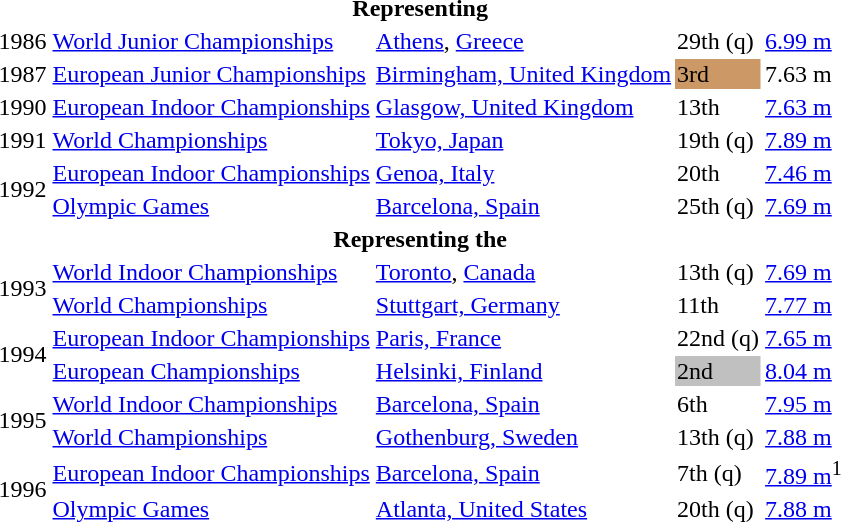<table>
<tr>
<th colspan="5">Representing </th>
</tr>
<tr>
<td>1986</td>
<td><a href='#'>World Junior Championships</a></td>
<td><a href='#'>Athens</a>, <a href='#'>Greece</a></td>
<td>29th (q)</td>
<td><a href='#'>6.99 m</a></td>
</tr>
<tr>
<td>1987</td>
<td><a href='#'>European Junior Championships</a></td>
<td><a href='#'>Birmingham, United Kingdom</a></td>
<td bgcolor="cc9966">3rd</td>
<td>7.63 m</td>
</tr>
<tr>
<td>1990</td>
<td><a href='#'>European Indoor Championships</a></td>
<td><a href='#'>Glasgow, United Kingdom</a></td>
<td>13th</td>
<td><a href='#'>7.63 m</a></td>
</tr>
<tr>
<td>1991</td>
<td><a href='#'>World Championships</a></td>
<td><a href='#'>Tokyo, Japan</a></td>
<td>19th (q)</td>
<td><a href='#'>7.89 m</a></td>
</tr>
<tr>
<td rowspan=2>1992</td>
<td><a href='#'>European Indoor Championships</a></td>
<td><a href='#'>Genoa, Italy</a></td>
<td>20th</td>
<td><a href='#'>7.46 m</a></td>
</tr>
<tr>
<td><a href='#'>Olympic Games</a></td>
<td><a href='#'>Barcelona, Spain</a></td>
<td>25th (q)</td>
<td><a href='#'>7.69 m</a></td>
</tr>
<tr>
<th colspan="5">Representing the </th>
</tr>
<tr>
<td rowspan=2>1993</td>
<td><a href='#'>World Indoor Championships</a></td>
<td><a href='#'>Toronto</a>, <a href='#'>Canada</a></td>
<td>13th (q)</td>
<td><a href='#'>7.69 m</a></td>
</tr>
<tr>
<td><a href='#'>World Championships</a></td>
<td><a href='#'>Stuttgart, Germany</a></td>
<td>11th</td>
<td><a href='#'>7.77 m</a></td>
</tr>
<tr>
<td rowspan=2>1994</td>
<td><a href='#'>European Indoor Championships</a></td>
<td><a href='#'>Paris, France</a></td>
<td>22nd (q)</td>
<td><a href='#'>7.65 m</a></td>
</tr>
<tr>
<td><a href='#'>European Championships</a></td>
<td><a href='#'>Helsinki, Finland</a></td>
<td bgcolor="silver">2nd</td>
<td><a href='#'>8.04 m</a></td>
</tr>
<tr>
<td rowspan=2>1995</td>
<td><a href='#'>World Indoor Championships</a></td>
<td><a href='#'>Barcelona, Spain</a></td>
<td>6th</td>
<td><a href='#'>7.95 m</a></td>
</tr>
<tr>
<td><a href='#'>World Championships</a></td>
<td><a href='#'>Gothenburg, Sweden</a></td>
<td>13th (q)</td>
<td><a href='#'>7.88 m</a></td>
</tr>
<tr>
<td rowspan=2>1996</td>
<td><a href='#'>European Indoor Championships</a></td>
<td><a href='#'>Barcelona, Spain</a></td>
<td>7th (q)</td>
<td><a href='#'>7.89 m</a><sup>1</sup></td>
</tr>
<tr>
<td><a href='#'>Olympic Games</a></td>
<td><a href='#'>Atlanta, United States</a></td>
<td>20th (q)</td>
<td><a href='#'>7.88 m</a></td>
</tr>
</table>
